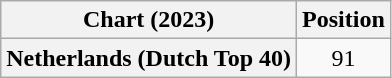<table class="wikitable plainrowheaders" style="text-align:center">
<tr>
<th scope="col">Chart (2023)</th>
<th scope="col">Position</th>
</tr>
<tr>
<th scope="row">Netherlands (Dutch Top 40)</th>
<td>91</td>
</tr>
</table>
